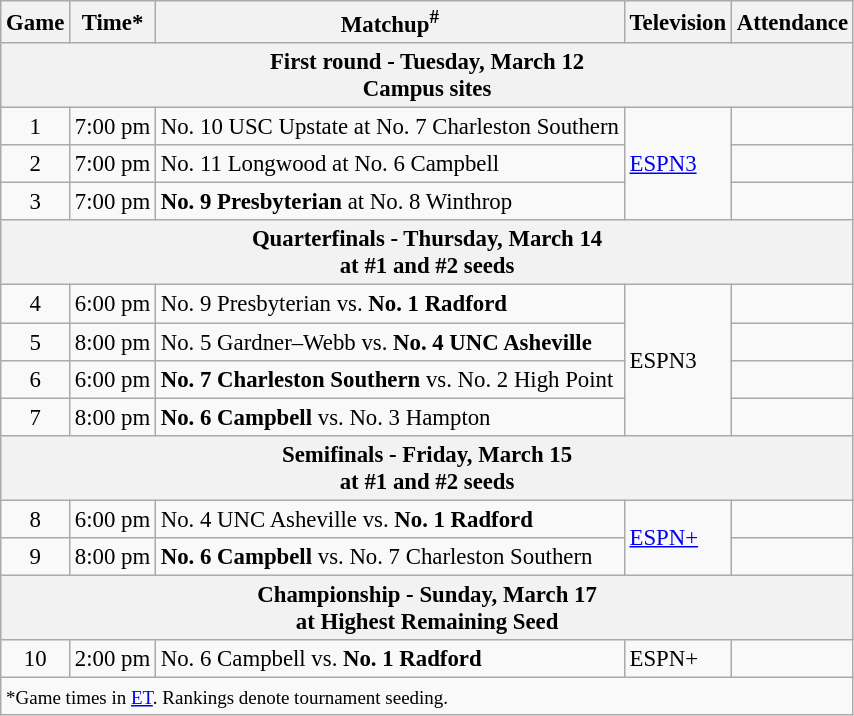<table class="wikitable" style="font-size: 95%">
<tr>
<th>Game</th>
<th>Time*</th>
<th>Matchup<sup>#</sup></th>
<th>Television</th>
<th>Attendance</th>
</tr>
<tr>
<th colspan=5>First round - Tuesday, March 12<br>Campus sites</th>
</tr>
<tr>
<td align=center>1</td>
<td>7:00 pm</td>
<td>No. 10 USC Upstate at No. 7 Charleston Southern</td>
<td rowspan=3><a href='#'>ESPN3</a></td>
<td></td>
</tr>
<tr>
<td align=center>2</td>
<td>7:00 pm</td>
<td>No. 11 Longwood at No. 6 Campbell</td>
<td></td>
</tr>
<tr>
<td align=center>3</td>
<td>7:00 pm</td>
<td><strong>No. 9 Presbyterian</strong> at No. 8 Winthrop</td>
<td></td>
</tr>
<tr>
<th colspan=5>Quarterfinals - Thursday, March 14<br>at #1 and #2 seeds</th>
</tr>
<tr>
<td align=center>4</td>
<td>6:00 pm</td>
<td>No. 9 Presbyterian vs. <strong>No. 1 Radford</strong></td>
<td rowspan=4>ESPN3</td>
<td></td>
</tr>
<tr>
<td align=center>5</td>
<td>8:00 pm</td>
<td>No. 5 Gardner–Webb vs. <strong>No. 4 UNC Asheville</strong></td>
<td></td>
</tr>
<tr>
<td align=center>6</td>
<td>6:00 pm</td>
<td><strong>No. 7 Charleston Southern</strong> vs. No. 2 High Point</td>
<td></td>
</tr>
<tr>
<td align=center>7</td>
<td>8:00 pm</td>
<td><strong>No. 6 Campbell</strong> vs. No. 3 Hampton</td>
<td></td>
</tr>
<tr>
<th colspan=5>Semifinals - Friday, March 15<br>at #1 and #2 seeds</th>
</tr>
<tr>
<td align=center>8</td>
<td>6:00 pm</td>
<td>No. 4 UNC Asheville vs. <strong>No. 1 Radford</strong></td>
<td rowspan=2><a href='#'>ESPN+</a></td>
<td></td>
</tr>
<tr>
<td align=center>9</td>
<td>8:00 pm</td>
<td><strong>No. 6 Campbell</strong> vs. No. 7 Charleston Southern</td>
<td></td>
</tr>
<tr>
<th colspan=5>Championship - Sunday, March 17<br>at Highest Remaining Seed</th>
</tr>
<tr>
<td align=center>10</td>
<td>2:00 pm</td>
<td>No. 6 Campbell vs. <strong>No. 1 Radford</strong></td>
<td>ESPN+</td>
<td></td>
</tr>
<tr>
<td colspan=5><small>*Game times in <a href='#'>ET</a>. Rankings denote tournament seeding.</small></td>
</tr>
</table>
